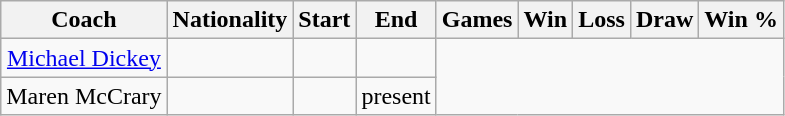<table class="wikitable" style="text-align:center; margin-left: lem;">
<tr>
<th>Coach</th>
<th>Nationality</th>
<th>Start</th>
<th>End</th>
<th>Games</th>
<th><strong>Win</strong></th>
<th>Loss</th>
<th>Draw</th>
<th>Win %</th>
</tr>
<tr>
<td><a href='#'>Michael Dickey</a></td>
<td></td>
<td></td>
<td><br></td>
</tr>
<tr>
<td>Maren McCrary</td>
<td></td>
<td></td>
<td>present<br></td>
</tr>
</table>
